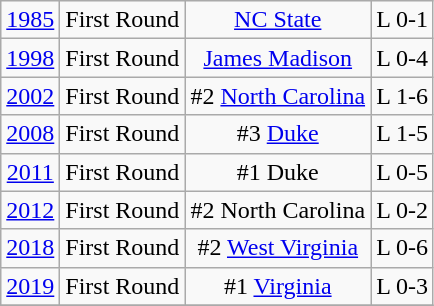<table class="wikitable">
<tr align="center">
<td><a href='#'>1985</a></td>
<td>First Round</td>
<td><a href='#'>NC State</a></td>
<td>L 0-1</td>
</tr>
<tr align="center">
<td><a href='#'>1998</a></td>
<td>First Round</td>
<td><a href='#'>James Madison</a></td>
<td>L 0-4</td>
</tr>
<tr align="center">
<td><a href='#'>2002</a></td>
<td>First Round</td>
<td>#2 <a href='#'>North Carolina</a></td>
<td>L 1-6</td>
</tr>
<tr align="center">
<td><a href='#'>2008</a></td>
<td>First Round</td>
<td>#3 <a href='#'>Duke</a></td>
<td>L 1-5</td>
</tr>
<tr align="center">
<td><a href='#'>2011</a></td>
<td>First Round</td>
<td>#1 Duke</td>
<td>L 0-5</td>
</tr>
<tr align="center">
<td><a href='#'>2012</a></td>
<td>First Round</td>
<td>#2 North Carolina</td>
<td>L 0-2</td>
</tr>
<tr align="center">
<td><a href='#'>2018</a></td>
<td>First Round</td>
<td>#2 <a href='#'>West Virginia</a></td>
<td>L 0-6</td>
</tr>
<tr align="center">
<td><a href='#'>2019</a></td>
<td>First Round</td>
<td>#1 <a href='#'>Virginia</a></td>
<td>L 0-3</td>
</tr>
<tr style="text-align:center;">
</tr>
</table>
